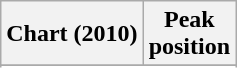<table class="wikitable sortable">
<tr>
<th scope="col">Chart (2010)</th>
<th scope="col">Peak<br>position</th>
</tr>
<tr>
</tr>
<tr>
</tr>
</table>
